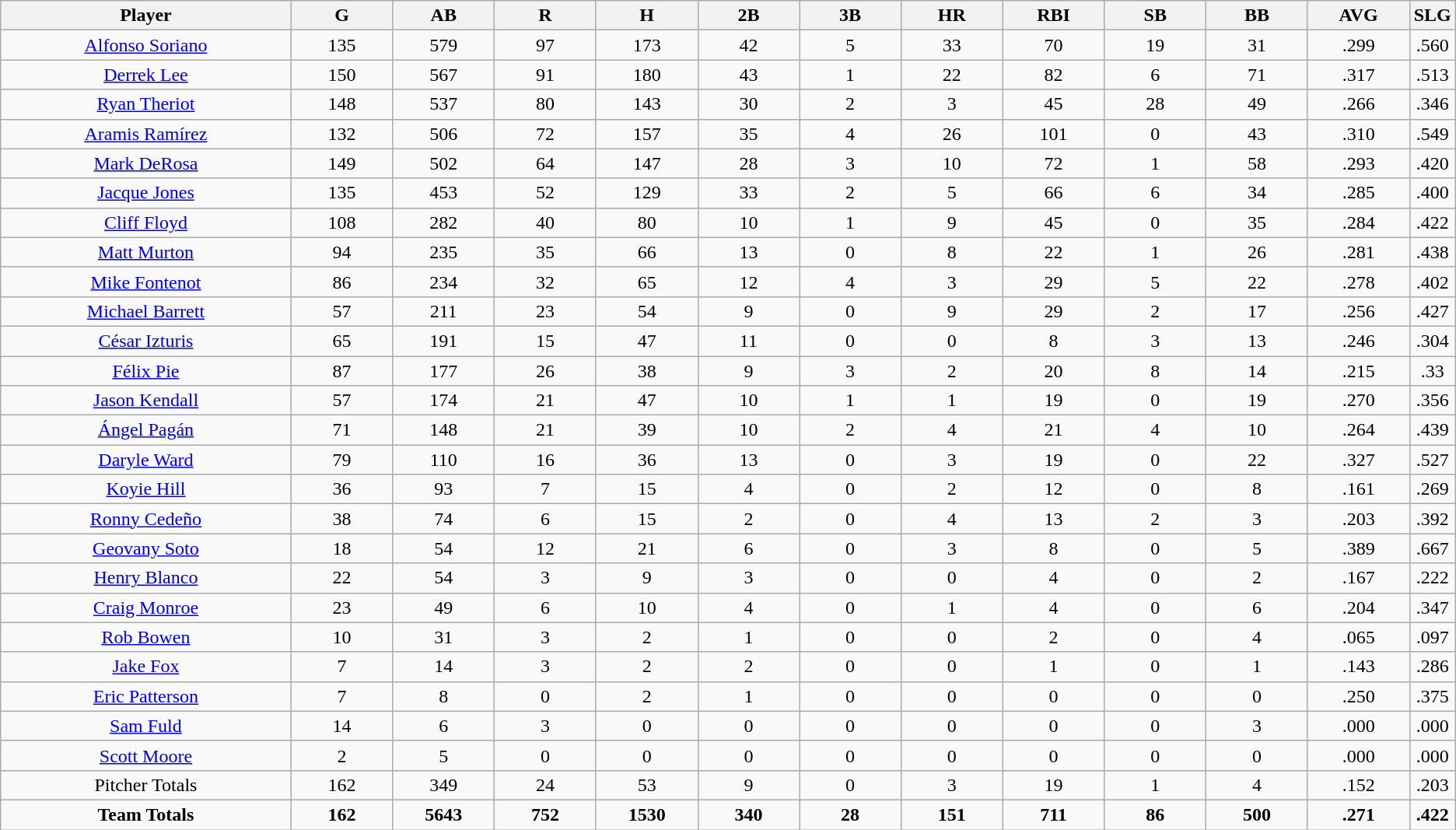<table class=wikitable style="text-align:center">
<tr>
<th bgcolor=#DDDDFF; width="20%">Player</th>
<th bgcolor=#DDDDFF; width="7%">G</th>
<th bgcolor=#DDDDFF; width="7%">AB</th>
<th bgcolor=#DDDDFF; width="7%">R</th>
<th bgcolor=#DDDDFF; width="7%">H</th>
<th bgcolor=#DDDDFF; width="7%">2B</th>
<th bgcolor=#DDDDFF; width="7%">3B</th>
<th bgcolor=#DDDDFF; width="7%">HR</th>
<th bgcolor=#DDDDFF; width="7%">RBI</th>
<th bgcolor=#DDDDFF; width="7%">SB</th>
<th bgcolor=#DDDDFF; width="7%">BB</th>
<th bgcolor=#DDDDFF; width="7%">AVG</th>
<th bgcolor=#DDDDFF; width="7%">SLG</th>
</tr>
<tr>
<td><a href='#'>Alfonso Soriano</a></td>
<td>135</td>
<td>579</td>
<td>97</td>
<td>173</td>
<td>42</td>
<td>5</td>
<td>33</td>
<td>70</td>
<td>19</td>
<td>31</td>
<td>.299</td>
<td>.560</td>
</tr>
<tr>
<td><a href='#'>Derrek Lee</a></td>
<td>150</td>
<td>567</td>
<td>91</td>
<td>180</td>
<td>43</td>
<td>1</td>
<td>22</td>
<td>82</td>
<td>6</td>
<td>71</td>
<td>.317</td>
<td>.513</td>
</tr>
<tr>
<td><a href='#'>Ryan Theriot</a></td>
<td>148</td>
<td>537</td>
<td>80</td>
<td>143</td>
<td>30</td>
<td>2</td>
<td>3</td>
<td>45</td>
<td>28</td>
<td>49</td>
<td>.266</td>
<td>.346</td>
</tr>
<tr>
<td><a href='#'>Aramis Ramírez</a></td>
<td>132</td>
<td>506</td>
<td>72</td>
<td>157</td>
<td>35</td>
<td>4</td>
<td>26</td>
<td>101</td>
<td>0</td>
<td>43</td>
<td>.310</td>
<td>.549</td>
</tr>
<tr>
<td><a href='#'>Mark DeRosa</a></td>
<td>149</td>
<td>502</td>
<td>64</td>
<td>147</td>
<td>28</td>
<td>3</td>
<td>10</td>
<td>72</td>
<td>1</td>
<td>58</td>
<td>.293</td>
<td>.420</td>
</tr>
<tr>
<td><a href='#'>Jacque Jones</a></td>
<td>135</td>
<td>453</td>
<td>52</td>
<td>129</td>
<td>33</td>
<td>2</td>
<td>5</td>
<td>66</td>
<td>6</td>
<td>34</td>
<td>.285</td>
<td>.400</td>
</tr>
<tr>
<td><a href='#'>Cliff Floyd</a></td>
<td>108</td>
<td>282</td>
<td>40</td>
<td>80</td>
<td>10</td>
<td>1</td>
<td>9</td>
<td>45</td>
<td>0</td>
<td>35</td>
<td>.284</td>
<td>.422</td>
</tr>
<tr>
<td><a href='#'>Matt Murton</a></td>
<td>94</td>
<td>235</td>
<td>35</td>
<td>66</td>
<td>13</td>
<td>0</td>
<td>8</td>
<td>22</td>
<td>1</td>
<td>26</td>
<td>.281</td>
<td>.438</td>
</tr>
<tr>
<td><a href='#'>Mike Fontenot</a></td>
<td>86</td>
<td>234</td>
<td>32</td>
<td>65</td>
<td>12</td>
<td>4</td>
<td>3</td>
<td>29</td>
<td>5</td>
<td>22</td>
<td>.278</td>
<td>.402</td>
</tr>
<tr>
<td><a href='#'>Michael Barrett</a></td>
<td>57</td>
<td>211</td>
<td>23</td>
<td>54</td>
<td>9</td>
<td>0</td>
<td>9</td>
<td>29</td>
<td>2</td>
<td>17</td>
<td>.256</td>
<td>.427</td>
</tr>
<tr>
<td><a href='#'>César Izturis</a></td>
<td>65</td>
<td>191</td>
<td>15</td>
<td>47</td>
<td>11</td>
<td>0</td>
<td>0</td>
<td>8</td>
<td>3</td>
<td>13</td>
<td>.246</td>
<td>.304</td>
</tr>
<tr>
<td><a href='#'>Félix Pie</a></td>
<td>87</td>
<td>177</td>
<td>26</td>
<td>38</td>
<td>9</td>
<td>3</td>
<td>2</td>
<td>20</td>
<td>8</td>
<td>14</td>
<td>.215</td>
<td>.33</td>
</tr>
<tr>
<td><a href='#'>Jason Kendall</a></td>
<td>57</td>
<td>174</td>
<td>21</td>
<td>47</td>
<td>10</td>
<td>1</td>
<td>1</td>
<td>19</td>
<td>0</td>
<td>19</td>
<td>.270</td>
<td>.356</td>
</tr>
<tr>
<td><a href='#'>Ángel Pagán</a></td>
<td>71</td>
<td>148</td>
<td>21</td>
<td>39</td>
<td>10</td>
<td>2</td>
<td>4</td>
<td>21</td>
<td>4</td>
<td>10</td>
<td>.264</td>
<td>.439</td>
</tr>
<tr>
<td><a href='#'>Daryle Ward</a></td>
<td>79</td>
<td>110</td>
<td>16</td>
<td>36</td>
<td>13</td>
<td>0</td>
<td>3</td>
<td>19</td>
<td>0</td>
<td>22</td>
<td>.327</td>
<td>.527</td>
</tr>
<tr>
<td><a href='#'>Koyie Hill</a></td>
<td>36</td>
<td>93</td>
<td>7</td>
<td>15</td>
<td>4</td>
<td>0</td>
<td>2</td>
<td>12</td>
<td>0</td>
<td>8</td>
<td>.161</td>
<td>.269</td>
</tr>
<tr>
<td><a href='#'>Ronny Cedeño</a></td>
<td>38</td>
<td>74</td>
<td>6</td>
<td>15</td>
<td>2</td>
<td>0</td>
<td>4</td>
<td>13</td>
<td>2</td>
<td>3</td>
<td>.203</td>
<td>.392</td>
</tr>
<tr>
<td><a href='#'>Geovany Soto</a></td>
<td>18</td>
<td>54</td>
<td>12</td>
<td>21</td>
<td>6</td>
<td>0</td>
<td>3</td>
<td>8</td>
<td>0</td>
<td>5</td>
<td>.389</td>
<td>.667</td>
</tr>
<tr>
<td><a href='#'>Henry Blanco</a></td>
<td>22</td>
<td>54</td>
<td>3</td>
<td>9</td>
<td>3</td>
<td>0</td>
<td>0</td>
<td>4</td>
<td>0</td>
<td>2</td>
<td>.167</td>
<td>.222</td>
</tr>
<tr>
<td><a href='#'>Craig Monroe</a></td>
<td>23</td>
<td>49</td>
<td>6</td>
<td>10</td>
<td>4</td>
<td>0</td>
<td>1</td>
<td>4</td>
<td>0</td>
<td>6</td>
<td>.204</td>
<td>.347</td>
</tr>
<tr>
<td><a href='#'>Rob Bowen</a></td>
<td>10</td>
<td>31</td>
<td>3</td>
<td>2</td>
<td>1</td>
<td>0</td>
<td>0</td>
<td>2</td>
<td>0</td>
<td>4</td>
<td>.065</td>
<td>.097</td>
</tr>
<tr>
<td><a href='#'>Jake Fox</a></td>
<td>7</td>
<td>14</td>
<td>3</td>
<td>2</td>
<td>2</td>
<td>0</td>
<td>0</td>
<td>1</td>
<td>0</td>
<td>1</td>
<td>.143</td>
<td>.286</td>
</tr>
<tr>
<td><a href='#'>Eric Patterson</a></td>
<td>7</td>
<td>8</td>
<td>0</td>
<td>2</td>
<td>1</td>
<td>0</td>
<td>0</td>
<td>0</td>
<td>0</td>
<td>0</td>
<td>.250</td>
<td>.375</td>
</tr>
<tr>
<td><a href='#'>Sam Fuld</a></td>
<td>14</td>
<td>6</td>
<td>3</td>
<td>0</td>
<td>0</td>
<td>0</td>
<td>0</td>
<td>0</td>
<td>0</td>
<td>3</td>
<td>.000</td>
<td>.000</td>
</tr>
<tr>
<td><a href='#'>Scott Moore</a></td>
<td>2</td>
<td>5</td>
<td>0</td>
<td>0</td>
<td>0</td>
<td>0</td>
<td>0</td>
<td>0</td>
<td>0</td>
<td>0</td>
<td>.000</td>
<td>.000</td>
</tr>
<tr>
<td>Pitcher Totals</td>
<td>162</td>
<td>349</td>
<td>24</td>
<td>53</td>
<td>9</td>
<td>0</td>
<td>3</td>
<td>19</td>
<td>1</td>
<td>4</td>
<td>.152</td>
<td>.203</td>
</tr>
<tr>
<td><strong>Team Totals</strong></td>
<td><strong>162</strong></td>
<td><strong>5643</strong></td>
<td><strong>752</strong></td>
<td><strong>1530</strong></td>
<td><strong>340</strong></td>
<td><strong>28</strong></td>
<td><strong>151</strong></td>
<td><strong>711</strong></td>
<td><strong>86</strong></td>
<td><strong>500</strong></td>
<td><strong>.271</strong></td>
<td><strong>.422</strong></td>
</tr>
</table>
